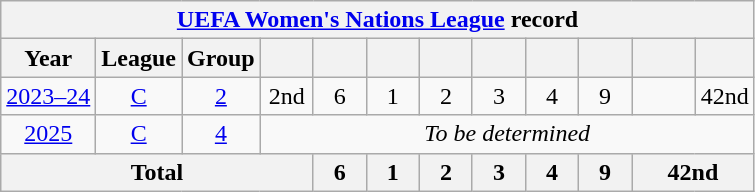<table class="wikitable" style="text-align: center;">
<tr>
<th colspan=13><a href='#'>UEFA Women's Nations League</a> record</th>
</tr>
<tr>
<th>Year</th>
<th>League</th>
<th>Group</th>
<th width=28></th>
<th width=28></th>
<th width=28></th>
<th width=28></th>
<th width=28></th>
<th width=28></th>
<th width=28></th>
<th width=35></th>
<th width=28></th>
</tr>
<tr>
<td><a href='#'>2023–24</a></td>
<td><a href='#'>C</a></td>
<td><a href='#'>2</a></td>
<td>2nd</td>
<td>6</td>
<td>1</td>
<td>2</td>
<td>3</td>
<td>4</td>
<td>9</td>
<td></td>
<td>42nd</td>
</tr>
<tr>
<td><a href='#'>2025</a></td>
<td><a href='#'>C</a></td>
<td><a href='#'>4</a></td>
<td colspan=9><em>To be determined</em></td>
</tr>
<tr>
<th colspan=4>Total</th>
<th>6</th>
<th>1</th>
<th>2</th>
<th>3</th>
<th>4</th>
<th>9</th>
<th colspan=2>42nd</th>
</tr>
</table>
